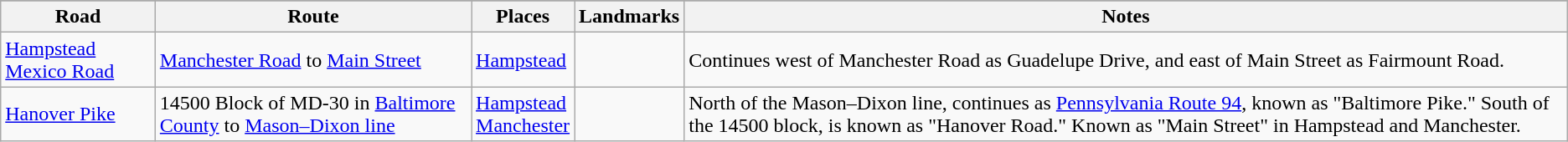<table class="wikitable">
<tr style="background-color:#DDDDDD;text-align:center;">
</tr>
<tr>
<th>Road</th>
<th>Route</th>
<th>Places</th>
<th>Landmarks</th>
<th>Notes</th>
</tr>
<tr>
<td><a href='#'>Hampstead Mexico Road</a></td>
<td><a href='#'>Manchester Road</a> to <a href='#'>Main Street</a></td>
<td><a href='#'>Hampstead</a></td>
<td></td>
<td>Continues west of Manchester Road as Guadelupe Drive, and east of Main Street as Fairmount Road.</td>
</tr>
<tr>
<td><a href='#'>Hanover Pike</a></td>
<td>14500 Block of MD-30 in <a href='#'>Baltimore County</a> to <a href='#'>Mason–Dixon line</a></td>
<td><a href='#'>Hampstead</a><br><a href='#'>Manchester</a></td>
<td></td>
<td>North of the Mason–Dixon line, continues as <a href='#'>Pennsylvania Route 94</a>, known as "Baltimore Pike." South of the 14500 block, is known as "Hanover Road." Known as "Main Street" in Hampstead and Manchester.</td>
</tr>
</table>
